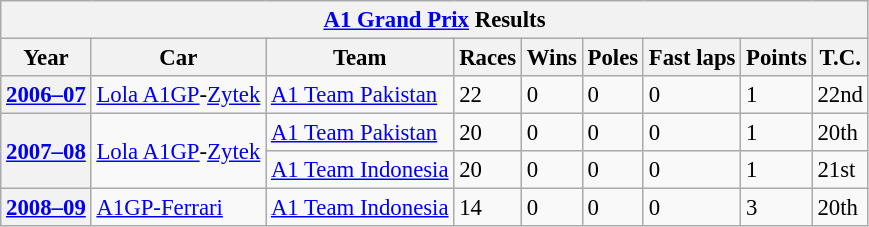<table class="wikitable" style="font-size:95%">
<tr>
<th colspan=9><a href='#'>A1 Grand Prix</a> Results</th>
</tr>
<tr>
<th>Year</th>
<th>Car</th>
<th>Team</th>
<th>Races</th>
<th>Wins</th>
<th>Poles</th>
<th>Fast laps</th>
<th>Points</th>
<th>T.C.</th>
</tr>
<tr>
<th><strong><a href='#'>2006–07</a></strong></th>
<td><a href='#'>Lola A1GP</a>-<a href='#'>Zytek</a></td>
<td> <a href='#'>A1 Team Pakistan</a></td>
<td>22</td>
<td>0</td>
<td>0</td>
<td>0</td>
<td>1</td>
<td>22nd</td>
</tr>
<tr>
<th rowspan=2><strong><a href='#'>2007–08</a></strong></th>
<td rowspan=2><a href='#'>Lola A1GP</a>-<a href='#'>Zytek</a></td>
<td> <a href='#'>A1 Team Pakistan</a></td>
<td>20</td>
<td>0</td>
<td>0</td>
<td>0</td>
<td>1</td>
<td>20th</td>
</tr>
<tr>
<td> <a href='#'>A1 Team Indonesia</a></td>
<td>20</td>
<td>0</td>
<td>0</td>
<td>0</td>
<td>1</td>
<td>21st</td>
</tr>
<tr>
<th><strong><a href='#'>2008–09</a></strong></th>
<td><a href='#'>A1GP-Ferrari</a></td>
<td> <a href='#'>A1 Team Indonesia</a></td>
<td>14</td>
<td>0</td>
<td>0</td>
<td>0</td>
<td>3</td>
<td>20th</td>
</tr>
</table>
